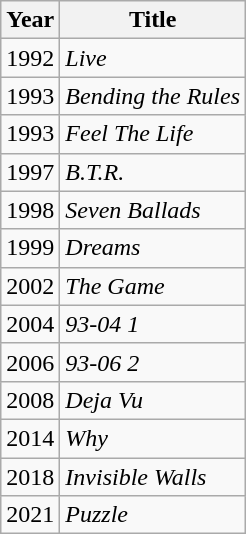<table class="wikitable">
<tr>
<th>Year</th>
<th>Title</th>
</tr>
<tr>
<td>1992</td>
<td><em>Live</em></td>
</tr>
<tr>
<td>1993</td>
<td><em>Bending the Rules</em></td>
</tr>
<tr>
<td>1993</td>
<td><em>Feel The Life</em></td>
</tr>
<tr>
<td>1997</td>
<td><em>B.T.R.</em></td>
</tr>
<tr>
<td>1998</td>
<td><em>Seven Ballads</em></td>
</tr>
<tr>
<td>1999</td>
<td><em>Dreams</em></td>
</tr>
<tr>
<td>2002</td>
<td><em>The Game</em></td>
</tr>
<tr>
<td>2004</td>
<td><em>93-04 1</em></td>
</tr>
<tr>
<td>2006</td>
<td><em>93-06 2</em></td>
</tr>
<tr>
<td>2008</td>
<td><em>Deja Vu</em></td>
</tr>
<tr>
<td>2014</td>
<td><em>Why</em></td>
</tr>
<tr>
<td>2018</td>
<td><em>Invisible Walls</em></td>
</tr>
<tr>
<td>2021</td>
<td><em>Puzzle</em></td>
</tr>
</table>
